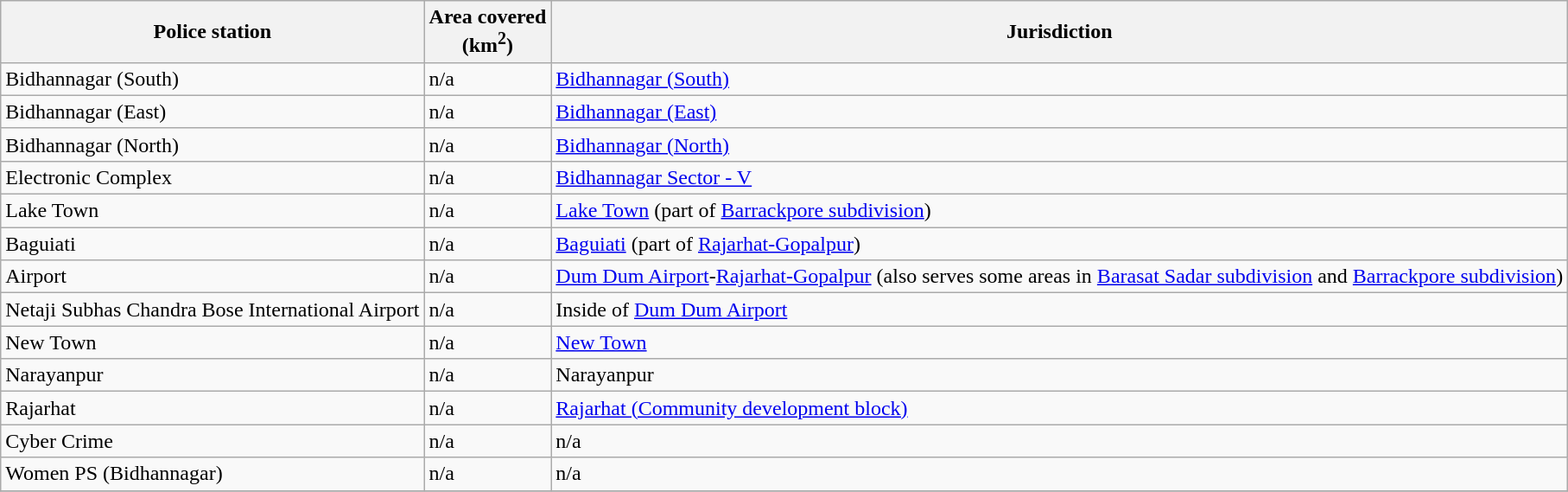<table class="wikitable sortable">
<tr>
<th>Police station</th>
<th>Area covered<br>(km<sup>2</sup>)</th>
<th>Jurisdiction</th>
</tr>
<tr>
<td>Bidhannagar (South)</td>
<td>n/a</td>
<td><a href='#'>Bidhannagar (South)</a></td>
</tr>
<tr>
<td>Bidhannagar (East)</td>
<td>n/a</td>
<td><a href='#'>Bidhannagar (East)</a></td>
</tr>
<tr>
<td>Bidhannagar (North)</td>
<td>n/a</td>
<td><a href='#'>Bidhannagar (North)</a></td>
</tr>
<tr>
<td>Electronic Complex</td>
<td>n/a</td>
<td><a href='#'>Bidhannagar Sector - V</a></td>
</tr>
<tr>
<td>Lake Town</td>
<td>n/a</td>
<td><a href='#'>Lake Town</a> (part of <a href='#'>Barrackpore subdivision</a>)</td>
</tr>
<tr>
<td>Baguiati</td>
<td>n/a</td>
<td><a href='#'>Baguiati</a> (part of <a href='#'>Rajarhat-Gopalpur</a>)</td>
</tr>
<tr>
<td>Airport</td>
<td>n/a</td>
<td><a href='#'>Dum Dum Airport</a>-<a href='#'>Rajarhat-Gopalpur</a> (also serves some areas in <a href='#'>Barasat Sadar subdivision</a> and <a href='#'>Barrackpore subdivision</a>)</td>
</tr>
<tr>
<td>Netaji Subhas Chandra Bose International Airport</td>
<td>n/a</td>
<td>Inside of <a href='#'>Dum Dum Airport</a></td>
</tr>
<tr>
<td>New Town</td>
<td>n/a</td>
<td><a href='#'>New Town</a></td>
</tr>
<tr>
<td>Narayanpur</td>
<td>n/a</td>
<td>Narayanpur</td>
</tr>
<tr>
<td>Rajarhat</td>
<td>n/a</td>
<td><a href='#'>Rajarhat (Community development block)</a></td>
</tr>
<tr>
<td>Cyber Crime</td>
<td>n/a</td>
<td>n/a</td>
</tr>
<tr>
<td>Women PS (Bidhannagar)</td>
<td>n/a</td>
<td>n/a</td>
</tr>
<tr>
</tr>
</table>
